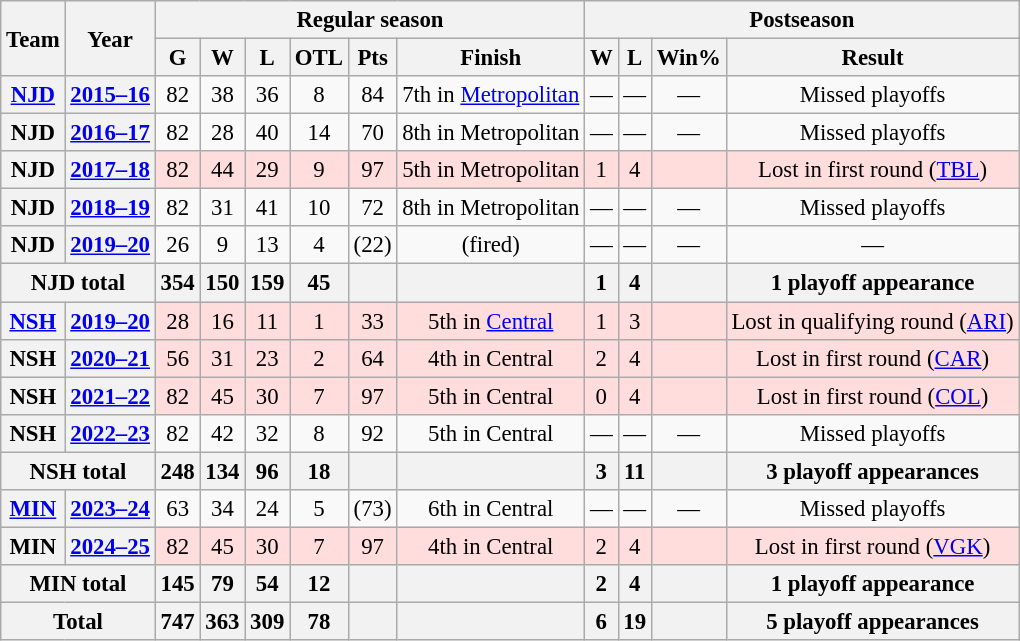<table class="wikitable" style="font-size:95%; text-align:center;">
<tr>
<th rowspan="2">Team</th>
<th rowspan="2">Year</th>
<th colspan="6">Regular season</th>
<th colspan="4">Postseason</th>
</tr>
<tr>
<th>G</th>
<th>W</th>
<th>L</th>
<th>OTL</th>
<th>Pts</th>
<th>Finish</th>
<th>W</th>
<th>L</th>
<th>Win%</th>
<th>Result</th>
</tr>
<tr>
<th><a href='#'>NJD</a></th>
<th><a href='#'>2015–16</a></th>
<td>82</td>
<td>38</td>
<td>36</td>
<td>8</td>
<td>84</td>
<td>7th in <a href='#'>Metropolitan</a></td>
<td>—</td>
<td>—</td>
<td>—</td>
<td>Missed playoffs</td>
</tr>
<tr>
<th>NJD</th>
<th><a href='#'>2016–17</a></th>
<td>82</td>
<td>28</td>
<td>40</td>
<td>14</td>
<td>70</td>
<td>8th in Metropolitan</td>
<td>—</td>
<td>—</td>
<td>—</td>
<td>Missed playoffs</td>
</tr>
<tr style="background:#fdd;">
<th>NJD</th>
<th><a href='#'>2017–18</a></th>
<td>82</td>
<td>44</td>
<td>29</td>
<td>9</td>
<td>97</td>
<td>5th in Metropolitan</td>
<td>1</td>
<td>4</td>
<td></td>
<td>Lost in first round (<a href='#'>TBL</a>)</td>
</tr>
<tr>
<th>NJD</th>
<th><a href='#'>2018–19</a></th>
<td>82</td>
<td>31</td>
<td>41</td>
<td>10</td>
<td>72</td>
<td>8th in Metropolitan</td>
<td>—</td>
<td>—</td>
<td>—</td>
<td>Missed playoffs</td>
</tr>
<tr>
<th>NJD</th>
<th><a href='#'>2019–20</a></th>
<td>26</td>
<td>9</td>
<td>13</td>
<td>4</td>
<td>(22)</td>
<td>(fired)</td>
<td>—</td>
<td>—</td>
<td>—</td>
<td>—</td>
</tr>
<tr>
<th colspan="2">NJD total</th>
<th>354</th>
<th>150</th>
<th>159</th>
<th>45</th>
<th> </th>
<th> </th>
<th>1</th>
<th>4</th>
<th></th>
<th>1 playoff appearance</th>
</tr>
<tr style="background:#fdd;">
<th><a href='#'>NSH</a></th>
<th><a href='#'>2019–20</a></th>
<td>28</td>
<td>16</td>
<td>11</td>
<td>1</td>
<td>33</td>
<td>5th in <a href='#'>Central</a></td>
<td>1</td>
<td>3</td>
<td></td>
<td>Lost in qualifying round (<a href='#'>ARI</a>)</td>
</tr>
<tr style="background:#fdd;">
<th>NSH</th>
<th><a href='#'>2020–21</a></th>
<td>56</td>
<td>31</td>
<td>23</td>
<td>2</td>
<td>64</td>
<td>4th in Central</td>
<td>2</td>
<td>4</td>
<td></td>
<td>Lost in first round (<a href='#'>CAR</a>)</td>
</tr>
<tr style="background:#fdd;">
<th>NSH</th>
<th><a href='#'>2021–22</a></th>
<td>82</td>
<td>45</td>
<td>30</td>
<td>7</td>
<td>97</td>
<td>5th in Central</td>
<td>0</td>
<td>4</td>
<td></td>
<td>Lost in first round (<a href='#'>COL</a>)</td>
</tr>
<tr>
<th>NSH</th>
<th><a href='#'>2022–23</a></th>
<td>82</td>
<td>42</td>
<td>32</td>
<td>8</td>
<td>92</td>
<td>5th in Central</td>
<td>—</td>
<td>—</td>
<td>—</td>
<td>Missed playoffs</td>
</tr>
<tr>
<th colspan="2">NSH total</th>
<th>248</th>
<th>134</th>
<th>96</th>
<th>18</th>
<th> </th>
<th> </th>
<th>3</th>
<th>11</th>
<th></th>
<th>3 playoff appearances</th>
</tr>
<tr>
<th><a href='#'>MIN</a></th>
<th><a href='#'>2023–24</a></th>
<td>63</td>
<td>34</td>
<td>24</td>
<td>5</td>
<td>(73)</td>
<td>6th in Central</td>
<td>—</td>
<td>—</td>
<td>—</td>
<td>Missed playoffs</td>
</tr>
<tr style="background:#fdd;">
<th>MIN</th>
<th><a href='#'>2024–25</a></th>
<td>82</td>
<td>45</td>
<td>30</td>
<td>7</td>
<td>97</td>
<td>4th in Central</td>
<td>2</td>
<td>4</td>
<td></td>
<td>Lost in first round (<a href='#'>VGK</a>)</td>
</tr>
<tr>
<th colspan="2">MIN total</th>
<th>145</th>
<th>79</th>
<th>54</th>
<th>12</th>
<th> </th>
<th> </th>
<th>2</th>
<th>4</th>
<th></th>
<th>1 playoff appearance</th>
</tr>
<tr>
<th colspan="2">Total</th>
<th>747</th>
<th>363</th>
<th>309</th>
<th>78</th>
<th> </th>
<th> </th>
<th>6</th>
<th>19</th>
<th></th>
<th>5 playoff appearances</th>
</tr>
</table>
